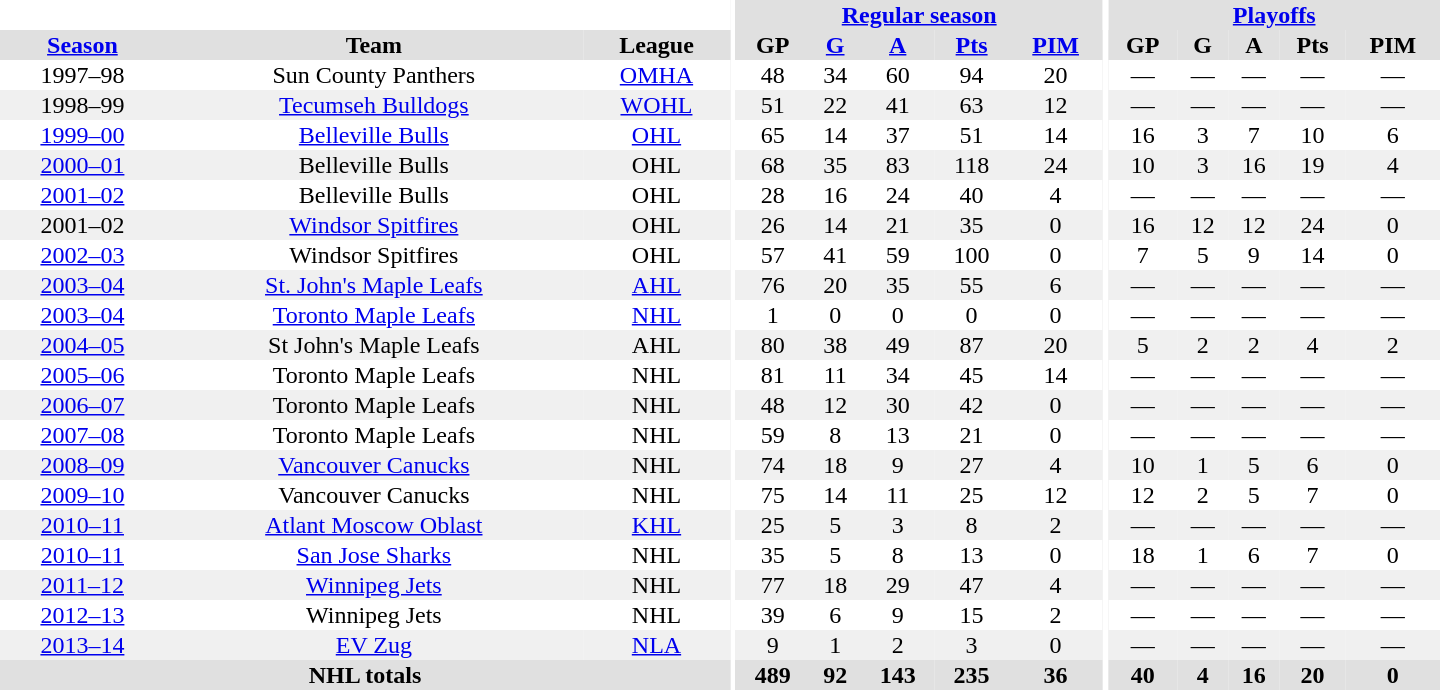<table border="0" cellpadding="1" cellspacing="0" style="text-align:center; width:60em">
<tr bgcolor="#e0e0e0">
<th colspan="3" bgcolor="#ffffff"></th>
<th rowspan="99" bgcolor="#ffffff"></th>
<th colspan="5"><a href='#'>Regular season</a></th>
<th rowspan="99" bgcolor="#ffffff"></th>
<th colspan="5"><a href='#'>Playoffs</a></th>
</tr>
<tr bgcolor="#e0e0e0">
<th><a href='#'>Season</a></th>
<th>Team</th>
<th>League</th>
<th>GP</th>
<th><a href='#'>G</a></th>
<th><a href='#'>A</a></th>
<th><a href='#'>Pts</a></th>
<th><a href='#'>PIM</a></th>
<th>GP</th>
<th>G</th>
<th>A</th>
<th>Pts</th>
<th>PIM</th>
</tr>
<tr>
<td>1997–98</td>
<td>Sun County Panthers</td>
<td><a href='#'>OMHA</a></td>
<td>48</td>
<td>34</td>
<td>60</td>
<td>94</td>
<td>20</td>
<td>—</td>
<td>—</td>
<td>—</td>
<td>—</td>
<td>—</td>
</tr>
<tr bgcolor="#f0f0f0">
<td>1998–99</td>
<td><a href='#'>Tecumseh Bulldogs</a></td>
<td><a href='#'>WOHL</a></td>
<td>51</td>
<td>22</td>
<td>41</td>
<td>63</td>
<td>12</td>
<td>—</td>
<td>—</td>
<td>—</td>
<td>—</td>
<td>—</td>
</tr>
<tr>
<td><a href='#'>1999–00</a></td>
<td><a href='#'>Belleville Bulls</a></td>
<td><a href='#'>OHL</a></td>
<td>65</td>
<td>14</td>
<td>37</td>
<td>51</td>
<td>14</td>
<td>16</td>
<td>3</td>
<td>7</td>
<td>10</td>
<td>6</td>
</tr>
<tr bgcolor="#f0f0f0">
<td><a href='#'>2000–01</a></td>
<td>Belleville Bulls</td>
<td>OHL</td>
<td>68</td>
<td>35</td>
<td>83</td>
<td>118</td>
<td>24</td>
<td>10</td>
<td>3</td>
<td>16</td>
<td>19</td>
<td>4</td>
</tr>
<tr>
<td><a href='#'>2001–02</a></td>
<td>Belleville Bulls</td>
<td>OHL</td>
<td>28</td>
<td>16</td>
<td>24</td>
<td>40</td>
<td>4</td>
<td>—</td>
<td>—</td>
<td>—</td>
<td>—</td>
<td>—</td>
</tr>
<tr bgcolor="#f0f0f0">
<td>2001–02</td>
<td><a href='#'>Windsor Spitfires</a></td>
<td>OHL</td>
<td>26</td>
<td>14</td>
<td>21</td>
<td>35</td>
<td>0</td>
<td>16</td>
<td>12</td>
<td>12</td>
<td>24</td>
<td>0</td>
</tr>
<tr>
<td><a href='#'>2002–03</a></td>
<td>Windsor Spitfires</td>
<td>OHL</td>
<td>57</td>
<td>41</td>
<td>59</td>
<td>100</td>
<td>0</td>
<td>7</td>
<td>5</td>
<td>9</td>
<td>14</td>
<td>0</td>
</tr>
<tr bgcolor="#f0f0f0">
<td><a href='#'>2003–04</a></td>
<td><a href='#'>St. John's Maple Leafs</a></td>
<td><a href='#'>AHL</a></td>
<td>76</td>
<td>20</td>
<td>35</td>
<td>55</td>
<td>6</td>
<td>—</td>
<td>—</td>
<td>—</td>
<td>—</td>
<td>—</td>
</tr>
<tr>
<td><a href='#'>2003–04</a></td>
<td><a href='#'>Toronto Maple Leafs</a></td>
<td><a href='#'>NHL</a></td>
<td>1</td>
<td>0</td>
<td>0</td>
<td>0</td>
<td>0</td>
<td>—</td>
<td>—</td>
<td>—</td>
<td>—</td>
<td>—</td>
</tr>
<tr bgcolor="#f0f0f0">
<td><a href='#'>2004–05</a></td>
<td>St John's Maple Leafs</td>
<td>AHL</td>
<td>80</td>
<td>38</td>
<td>49</td>
<td>87</td>
<td>20</td>
<td>5</td>
<td>2</td>
<td>2</td>
<td>4</td>
<td>2</td>
</tr>
<tr>
<td><a href='#'>2005–06</a></td>
<td>Toronto Maple Leafs</td>
<td>NHL</td>
<td>81</td>
<td>11</td>
<td>34</td>
<td>45</td>
<td>14</td>
<td>—</td>
<td>—</td>
<td>—</td>
<td>—</td>
<td>—</td>
</tr>
<tr bgcolor="#f0f0f0">
<td><a href='#'>2006–07</a></td>
<td>Toronto Maple Leafs</td>
<td>NHL</td>
<td>48</td>
<td>12</td>
<td>30</td>
<td>42</td>
<td>0</td>
<td>—</td>
<td>—</td>
<td>—</td>
<td>—</td>
<td>—</td>
</tr>
<tr>
<td><a href='#'>2007–08</a></td>
<td>Toronto Maple Leafs</td>
<td>NHL</td>
<td>59</td>
<td>8</td>
<td>13</td>
<td>21</td>
<td>0</td>
<td>—</td>
<td>—</td>
<td>—</td>
<td>—</td>
<td>—</td>
</tr>
<tr bgcolor="#f0f0f0">
<td><a href='#'>2008–09</a></td>
<td><a href='#'>Vancouver Canucks</a></td>
<td>NHL</td>
<td>74</td>
<td>18</td>
<td>9</td>
<td>27</td>
<td>4</td>
<td>10</td>
<td>1</td>
<td>5</td>
<td>6</td>
<td>0</td>
</tr>
<tr>
<td><a href='#'>2009–10</a></td>
<td>Vancouver Canucks</td>
<td>NHL</td>
<td>75</td>
<td>14</td>
<td>11</td>
<td>25</td>
<td>12</td>
<td>12</td>
<td>2</td>
<td>5</td>
<td>7</td>
<td>0</td>
</tr>
<tr bgcolor="#f0f0f0">
<td><a href='#'>2010–11</a></td>
<td><a href='#'>Atlant Moscow Oblast</a></td>
<td><a href='#'>KHL</a></td>
<td>25</td>
<td>5</td>
<td>3</td>
<td>8</td>
<td>2</td>
<td>—</td>
<td>—</td>
<td>—</td>
<td>—</td>
<td>—</td>
</tr>
<tr>
<td><a href='#'>2010–11</a></td>
<td><a href='#'>San Jose Sharks</a></td>
<td>NHL</td>
<td>35</td>
<td>5</td>
<td>8</td>
<td>13</td>
<td>0</td>
<td>18</td>
<td>1</td>
<td>6</td>
<td>7</td>
<td>0</td>
</tr>
<tr bgcolor="#f0f0f0">
<td><a href='#'>2011–12</a></td>
<td><a href='#'>Winnipeg Jets</a></td>
<td>NHL</td>
<td>77</td>
<td>18</td>
<td>29</td>
<td>47</td>
<td>4</td>
<td>—</td>
<td>—</td>
<td>—</td>
<td>—</td>
<td>—</td>
</tr>
<tr>
<td><a href='#'>2012–13</a></td>
<td>Winnipeg Jets</td>
<td>NHL</td>
<td>39</td>
<td>6</td>
<td>9</td>
<td>15</td>
<td>2</td>
<td>—</td>
<td>—</td>
<td>—</td>
<td>—</td>
<td>—</td>
</tr>
<tr bgcolor="#f0f0f0">
<td><a href='#'>2013–14</a></td>
<td><a href='#'>EV Zug</a></td>
<td><a href='#'>NLA</a></td>
<td>9</td>
<td>1</td>
<td>2</td>
<td>3</td>
<td>0</td>
<td>—</td>
<td>—</td>
<td>—</td>
<td>—</td>
<td>—</td>
</tr>
<tr bgcolor="#e0e0e0">
<th colspan=3>NHL totals</th>
<th>489</th>
<th>92</th>
<th>143</th>
<th>235</th>
<th>36</th>
<th>40</th>
<th>4</th>
<th>16</th>
<th>20</th>
<th>0</th>
</tr>
</table>
